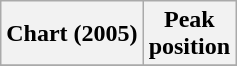<table class="wikitable sortable plainrowheaders" style="text-align:center;">
<tr>
<th scope="col">Chart (2005)</th>
<th scope="col">Peak<br>position</th>
</tr>
<tr>
</tr>
</table>
